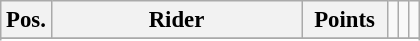<table class="wikitable" style="font-size: 95%">
<tr valign=top >
<th width=20px valign=middle>Pos.</th>
<th width=160px valign=middle>Rider</th>
<th width=50px valign=middle>Points</th>
<td></td>
<td></td>
<td></td>
</tr>
<tr>
</tr>
<tr>
</tr>
</table>
